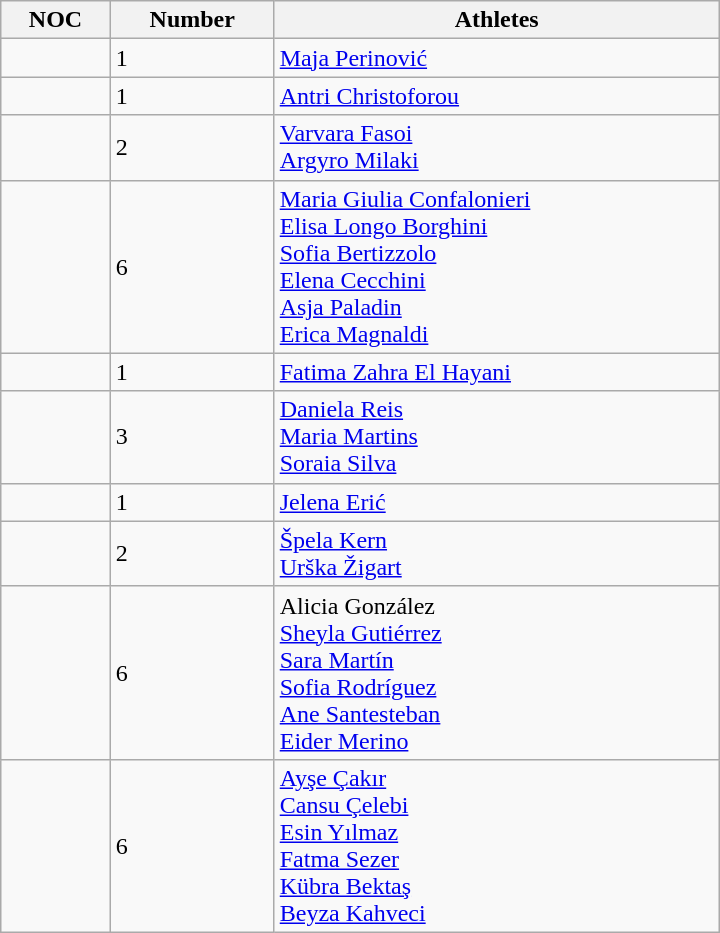<table class="wikitable" style="text-align:left; width:30em; margin-bottom:0; style="font-size:95%;">
<tr>
<th>NOC</th>
<th>Number</th>
<th>Athletes</th>
</tr>
<tr>
<td></td>
<td>1</td>
<td><a href='#'>Maja Perinović</a></td>
</tr>
<tr>
<td></td>
<td>1</td>
<td><a href='#'>Antri Christoforou</a></td>
</tr>
<tr>
<td></td>
<td>2</td>
<td><a href='#'>Varvara Fasoi</a><br><a href='#'>Argyro Milaki</a></td>
</tr>
<tr>
<td></td>
<td>6</td>
<td><a href='#'>Maria Giulia Confalonieri</a><br><a href='#'>Elisa Longo Borghini</a><br><a href='#'>Sofia Bertizzolo</a><br><a href='#'>Elena Cecchini</a><br><a href='#'>Asja Paladin</a><br><a href='#'>Erica Magnaldi</a></td>
</tr>
<tr>
<td></td>
<td>1</td>
<td><a href='#'>Fatima Zahra El Hayani</a></td>
</tr>
<tr>
<td></td>
<td>3</td>
<td><a href='#'>Daniela Reis</a><br><a href='#'>Maria Martins</a><br><a href='#'>Soraia Silva</a></td>
</tr>
<tr>
<td></td>
<td>1</td>
<td><a href='#'>Jelena Erić</a></td>
</tr>
<tr>
<td></td>
<td>2</td>
<td><a href='#'>Špela Kern</a><br><a href='#'>Urška Žigart</a></td>
</tr>
<tr>
<td></td>
<td>6</td>
<td>Alicia González<br><a href='#'>Sheyla Gutiérrez</a><br><a href='#'>Sara Martín</a><br><a href='#'>Sofia Rodríguez</a><br><a href='#'>Ane Santesteban</a><br><a href='#'>Eider Merino</a></td>
</tr>
<tr>
<td></td>
<td>6</td>
<td><a href='#'>Ayşe Çakır</a><br><a href='#'>Cansu Çelebi</a><br><a href='#'>Esin Yılmaz</a><br><a href='#'>Fatma Sezer</a><br><a href='#'>Kübra Bektaş</a><br><a href='#'>Beyza Kahveci</a></td>
</tr>
</table>
